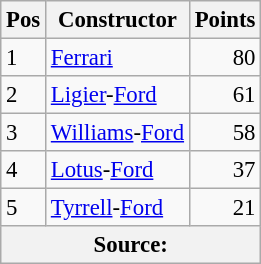<table class="wikitable" style="font-size: 95%;">
<tr>
<th>Pos</th>
<th>Constructor</th>
<th>Points</th>
</tr>
<tr>
<td>1</td>
<td> <a href='#'>Ferrari</a></td>
<td align="right">80</td>
</tr>
<tr>
<td>2</td>
<td> <a href='#'>Ligier</a>-<a href='#'>Ford</a></td>
<td align="right">61</td>
</tr>
<tr>
<td>3</td>
<td> <a href='#'>Williams</a>-<a href='#'>Ford</a></td>
<td align="right">58</td>
</tr>
<tr>
<td>4</td>
<td> <a href='#'>Lotus</a>-<a href='#'>Ford</a></td>
<td align="right">37</td>
</tr>
<tr>
<td>5</td>
<td> <a href='#'>Tyrrell</a>-<a href='#'>Ford</a></td>
<td align="right">21</td>
</tr>
<tr>
<th colspan=4>Source: </th>
</tr>
</table>
